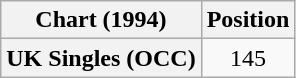<table class="wikitable plainrowheaders" style="text-align:center">
<tr>
<th>Chart (1994)</th>
<th>Position</th>
</tr>
<tr>
<th scope="row">UK Singles (OCC)</th>
<td>145</td>
</tr>
</table>
